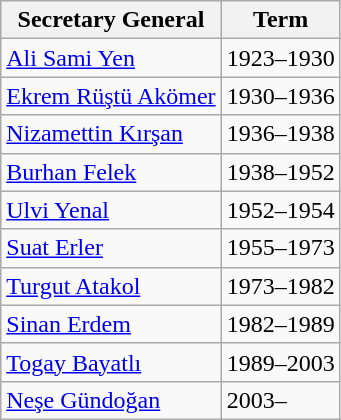<table class="wikitable">
<tr>
<th>Secretary General</th>
<th>Term</th>
</tr>
<tr>
<td><a href='#'>Ali Sami Yen</a></td>
<td>1923–1930</td>
</tr>
<tr>
<td><a href='#'>Ekrem Rüştü Akömer</a></td>
<td>1930–1936</td>
</tr>
<tr>
<td><a href='#'>Nizamettin Kırşan</a></td>
<td>1936–1938</td>
</tr>
<tr>
<td><a href='#'>Burhan Felek</a></td>
<td>1938–1952</td>
</tr>
<tr>
<td><a href='#'>Ulvi Yenal</a></td>
<td>1952–1954</td>
</tr>
<tr>
<td><a href='#'>Suat Erler</a></td>
<td>1955–1973</td>
</tr>
<tr>
<td><a href='#'>Turgut Atakol</a></td>
<td>1973–1982</td>
</tr>
<tr>
<td><a href='#'>Sinan Erdem</a></td>
<td>1982–1989</td>
</tr>
<tr>
<td><a href='#'>Togay Bayatlı</a></td>
<td>1989–2003</td>
</tr>
<tr>
<td><a href='#'>Neşe Gündoğan</a></td>
<td>2003–</td>
</tr>
</table>
